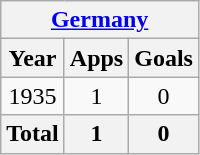<table class="wikitable" style="text-align:center">
<tr>
<th colspan=3><a href='#'>Germany</a></th>
</tr>
<tr>
<th>Year</th>
<th>Apps</th>
<th>Goals</th>
</tr>
<tr>
<td>1935</td>
<td>1</td>
<td>0</td>
</tr>
<tr>
<th>Total</th>
<th>1</th>
<th>0</th>
</tr>
</table>
